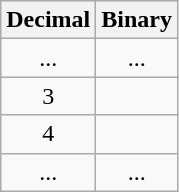<table class="wikitable" style="text-align:center;">
<tr>
<th>Decimal</th>
<th>Binary</th>
</tr>
<tr>
<td>...</td>
<td>...</td>
</tr>
<tr>
<td>3</td>
<td></td>
</tr>
<tr>
<td>4</td>
<td></td>
</tr>
<tr>
<td>...</td>
<td>...</td>
</tr>
</table>
